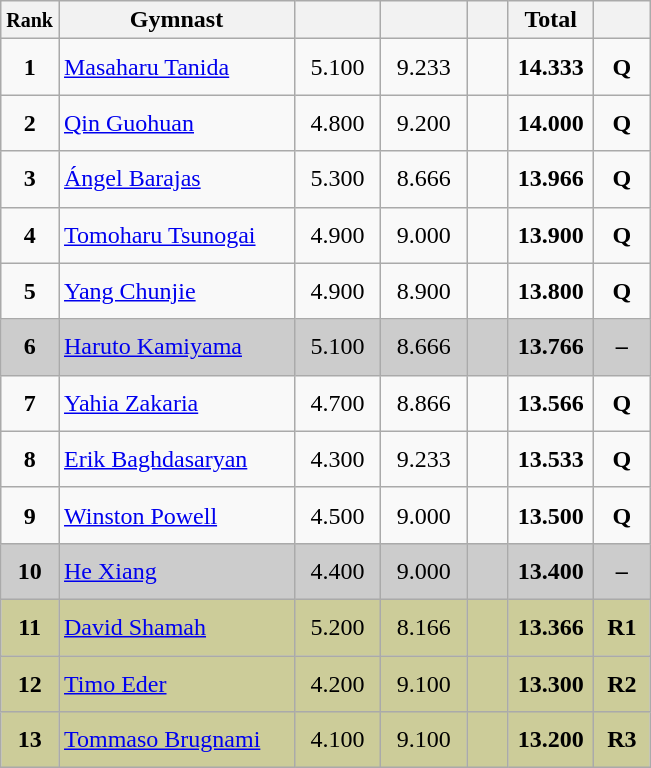<table style="text-align:center;" class="wikitable sortable">
<tr>
<th scope="col" style="width:15px;"><small>Rank</small></th>
<th scope="col" style="width:150px;">Gymnast</th>
<th scope="col" style="width:50px;"><small></small></th>
<th scope="col" style="width:50px;"><small></small></th>
<th scope="col" style="width:20px;"><small></small></th>
<th scope="col" style="width:50px;">Total</th>
<th scope="col" style="width:30px;"><small></small></th>
</tr>
<tr>
<td scope="row" style="text-align:center"><strong>1</strong></td>
<td style="height:30px; text-align:left;"> <a href='#'>Masaharu Tanida</a></td>
<td>5.100</td>
<td>9.233</td>
<td></td>
<td><strong>14.333</strong></td>
<td><strong>Q</strong></td>
</tr>
<tr>
<td scope="row" style="text-align:center"><strong>2</strong></td>
<td style="height:30px; text-align:left;"> <a href='#'>Qin Guohuan</a></td>
<td>4.800</td>
<td>9.200</td>
<td></td>
<td><strong>14.000</strong></td>
<td><strong>Q</strong></td>
</tr>
<tr>
<td scope="row" style="text-align:center"><strong>3</strong></td>
<td style="height:30px; text-align:left;"> <a href='#'>Ángel Barajas</a></td>
<td>5.300</td>
<td>8.666</td>
<td></td>
<td><strong>13.966</strong></td>
<td><strong>Q</strong></td>
</tr>
<tr>
<td scope="row" style="text-align:center"><strong>4</strong></td>
<td style="height:30px; text-align:left;"> <a href='#'>Tomoharu Tsunogai</a></td>
<td>4.900</td>
<td>9.000</td>
<td></td>
<td><strong>13.900</strong></td>
<td><strong>Q</strong></td>
</tr>
<tr>
<td scope="row" style="text-align:center"><strong>5</strong></td>
<td style="height:30px; text-align:left;"> <a href='#'>Yang Chunjie</a></td>
<td>4.900</td>
<td>8.900</td>
<td></td>
<td><strong>13.800</strong></td>
<td><strong>Q</strong></td>
</tr>
<tr style="background:#cccccc;">
<td scope="row" style="text-align:center"><strong>6</strong></td>
<td style="height:30px; text-align:left;"> <a href='#'>Haruto Kamiyama</a></td>
<td>5.100</td>
<td>8.666</td>
<td></td>
<td><strong>13.766</strong></td>
<td><strong>–</strong></td>
</tr>
<tr>
<td scope="row" style="text-align:center"><strong>7</strong></td>
<td style="height:30px; text-align:left;"> <a href='#'>Yahia Zakaria</a></td>
<td>4.700</td>
<td>8.866</td>
<td></td>
<td><strong>13.566</strong></td>
<td><strong>Q</strong></td>
</tr>
<tr>
<td scope="row" style="text-align:center"><strong>8</strong></td>
<td style="height:30px; text-align:left;"> <a href='#'>Erik Baghdasaryan</a></td>
<td>4.300</td>
<td>9.233</td>
<td></td>
<td><strong>13.533</strong></td>
<td><strong>Q</strong></td>
</tr>
<tr>
<td scope="row" style="text-align:center"><strong>9</strong></td>
<td style="height:30px; text-align:left;"> <a href='#'>Winston Powell</a></td>
<td>4.500</td>
<td>9.000</td>
<td></td>
<td><strong>13.500</strong></td>
<td><strong>Q</strong></td>
</tr>
<tr style="background:#cccccc;">
<td scope="row" style="text-align:center"><strong>10</strong></td>
<td style="height:30px; text-align:left;"> <a href='#'>He Xiang</a></td>
<td>4.400</td>
<td>9.000</td>
<td></td>
<td><strong>13.400</strong></td>
<td><strong>–</strong></td>
</tr>
<tr style="background:#cccc99;">
<td scope="row" style="text-align:center"><strong>11</strong></td>
<td style="height:30px; text-align:left;"> <a href='#'>David Shamah</a></td>
<td>5.200</td>
<td>8.166</td>
<td></td>
<td><strong>13.366</strong></td>
<td><strong>R1</strong></td>
</tr>
<tr style="background:#cccc99;">
<td scope="row" style="text-align:center"><strong>12</strong></td>
<td style="height:30px; text-align:left;"> <a href='#'>Timo Eder</a></td>
<td>4.200</td>
<td>9.100</td>
<td></td>
<td><strong>13.300</strong></td>
<td><strong>R2</strong></td>
</tr>
<tr style="background:#cccc99;">
<td scope="row" style="text-align:center"><strong>13</strong></td>
<td style="height:30px; text-align:left;"> <a href='#'>Tommaso Brugnami</a></td>
<td>4.100</td>
<td>9.100</td>
<td></td>
<td><strong>13.200</strong></td>
<td><strong>R3</strong></td>
</tr>
</table>
